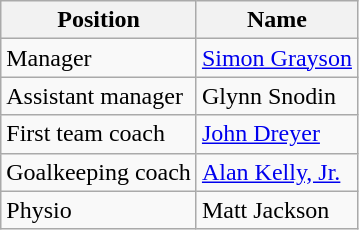<table class="wikitable" style="text-align: left">
<tr>
<th>Position</th>
<th>Name</th>
</tr>
<tr>
<td>Manager</td>
<td><a href='#'>Simon Grayson</a></td>
</tr>
<tr>
<td>Assistant manager</td>
<td>Glynn Snodin</td>
</tr>
<tr>
<td>First team coach</td>
<td><a href='#'>John Dreyer</a></td>
</tr>
<tr>
<td>Goalkeeping coach</td>
<td><a href='#'>Alan Kelly, Jr.</a></td>
</tr>
<tr>
<td>Physio</td>
<td>Matt Jackson</td>
</tr>
</table>
